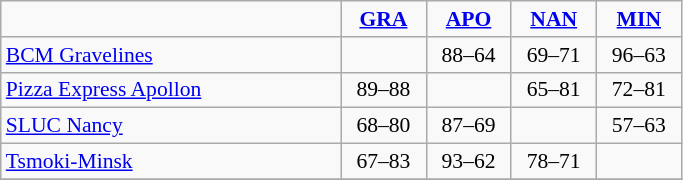<table class="wikitable" style="font-size: 90%; text-align: center">
<tr>
<td width=220></td>
<td width=50><strong><a href='#'>GRA</a></strong></td>
<td width=50><strong><a href='#'>APO</a></strong></td>
<td width=50><strong><a href='#'>NAN</a></strong></td>
<td width=50><strong><a href='#'>MIN</a></strong></td>
</tr>
<tr>
<td align=left> <a href='#'>BCM Gravelines</a></td>
<td></td>
<td>88–64</td>
<td>69–71</td>
<td>96–63</td>
</tr>
<tr>
<td align=left> <a href='#'>Pizza Express Apollon</a></td>
<td>89–88</td>
<td></td>
<td>65–81</td>
<td>72–81</td>
</tr>
<tr>
<td align=left> <a href='#'>SLUC Nancy</a></td>
<td>68–80</td>
<td>87–69</td>
<td></td>
<td>57–63</td>
</tr>
<tr>
<td align=left> <a href='#'>Tsmoki-Minsk</a></td>
<td>67–83</td>
<td>93–62</td>
<td>78–71</td>
<td></td>
</tr>
<tr>
</tr>
</table>
